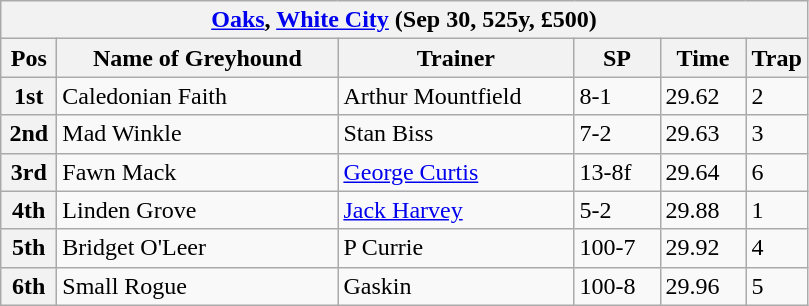<table class="wikitable">
<tr>
<th colspan="6"><a href='#'>Oaks</a>, <a href='#'>White City</a> (Sep 30, 525y, £500)</th>
</tr>
<tr>
<th width=30>Pos</th>
<th width=180>Name of Greyhound</th>
<th width=150>Trainer</th>
<th width=50>SP</th>
<th width=50>Time</th>
<th width=30>Trap</th>
</tr>
<tr>
<th>1st</th>
<td>Caledonian Faith</td>
<td>Arthur Mountfield</td>
<td>8-1</td>
<td>29.62</td>
<td>2</td>
</tr>
<tr>
<th>2nd</th>
<td>Mad Winkle</td>
<td>Stan Biss</td>
<td>7-2</td>
<td>29.63</td>
<td>3</td>
</tr>
<tr>
<th>3rd</th>
<td>Fawn Mack</td>
<td><a href='#'>George Curtis</a></td>
<td>13-8f</td>
<td>29.64</td>
<td>6</td>
</tr>
<tr>
<th>4th</th>
<td>Linden Grove</td>
<td><a href='#'>Jack Harvey</a></td>
<td>5-2</td>
<td>29.88</td>
<td>1</td>
</tr>
<tr>
<th>5th</th>
<td>Bridget O'Leer</td>
<td>P Currie</td>
<td>100-7</td>
<td>29.92</td>
<td>4</td>
</tr>
<tr>
<th>6th</th>
<td>Small Rogue</td>
<td>Gaskin</td>
<td>100-8</td>
<td>29.96</td>
<td>5</td>
</tr>
</table>
